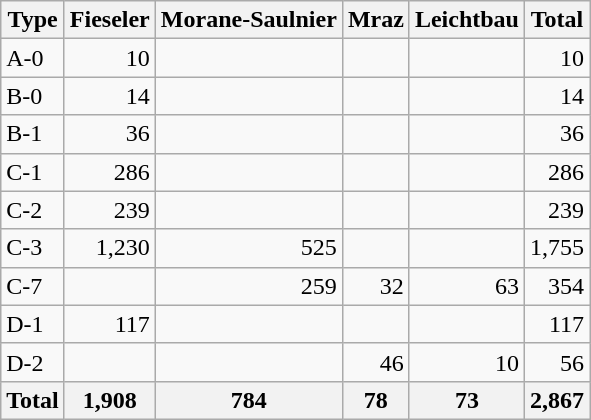<table class="wikitable">
<tr>
<th>Type</th>
<th>Fieseler</th>
<th>Morane-Saulnier</th>
<th>Mraz</th>
<th>Leichtbau</th>
<th>Total</th>
</tr>
<tr>
<td>A-0</td>
<td align="right">10</td>
<td> </td>
<td> </td>
<td> </td>
<td align="right">10</td>
</tr>
<tr>
<td>B-0</td>
<td align="right">14</td>
<td> </td>
<td> </td>
<td> </td>
<td align="right">14</td>
</tr>
<tr>
<td>B-1</td>
<td align="right">36</td>
<td> </td>
<td> </td>
<td> </td>
<td align="right">36</td>
</tr>
<tr>
<td>C-1</td>
<td align="right">286</td>
<td> </td>
<td> </td>
<td> </td>
<td align="right">286</td>
</tr>
<tr>
<td>C-2</td>
<td align="right">239</td>
<td> </td>
<td> </td>
<td> </td>
<td align="right">239</td>
</tr>
<tr>
<td>C-3</td>
<td align="right">1,230</td>
<td align="right">525</td>
<td> </td>
<td> </td>
<td align="right">1,755</td>
</tr>
<tr>
<td>C-7</td>
<td> </td>
<td align="right">259</td>
<td align="right">32</td>
<td align="right">63</td>
<td align="right">354</td>
</tr>
<tr>
<td>D-1</td>
<td align="right">117</td>
<td> </td>
<td> </td>
<td> </td>
<td align="right">117</td>
</tr>
<tr>
<td>D-2</td>
<td> </td>
<td> </td>
<td align="right">46</td>
<td align="right">10</td>
<td align="right">56</td>
</tr>
<tr>
<th>Total</th>
<th>1,908</th>
<th>784</th>
<th>78</th>
<th>73</th>
<th>2,867</th>
</tr>
</table>
